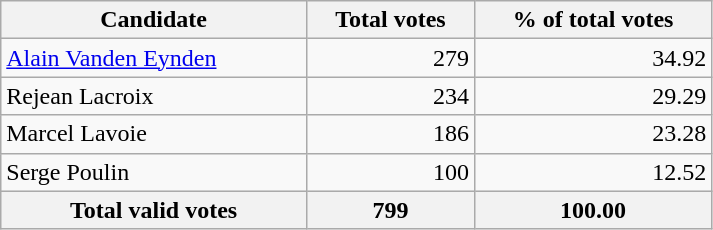<table class="wikitable" width="475">
<tr>
<th align="left">Candidate</th>
<th align="right">Total votes</th>
<th align="right">% of total votes</th>
</tr>
<tr>
<td align="left"><a href='#'>Alain Vanden Eynden</a></td>
<td align="right">279</td>
<td align="right">34.92</td>
</tr>
<tr>
<td align="left">Rejean Lacroix</td>
<td align="right">234</td>
<td align="right">29.29</td>
</tr>
<tr>
<td align="left">Marcel Lavoie</td>
<td align="right">186</td>
<td align="right">23.28</td>
</tr>
<tr>
<td align="left">Serge Poulin</td>
<td align="right">100</td>
<td align="right">12.52</td>
</tr>
<tr bgcolor="#EEEEEE">
<th align="left">Total valid votes</th>
<th align="right"><strong>799</strong></th>
<th align="right"><strong>100.00</strong></th>
</tr>
</table>
